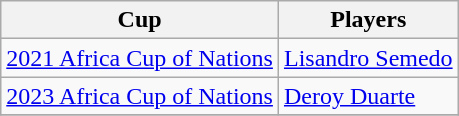<table class="wikitable" style="text-align: left">
<tr style="text-align: center">
<th>Cup</th>
<th>Players</th>
</tr>
<tr>
<td align="left"> <a href='#'>2021 Africa Cup of Nations</a></td>
<td> <a href='#'>Lisandro Semedo</a></td>
</tr>
<tr>
<td align="left"> <a href='#'>2023 Africa Cup of Nations</a></td>
<td> <a href='#'>Deroy Duarte</a></td>
</tr>
<tr>
</tr>
</table>
